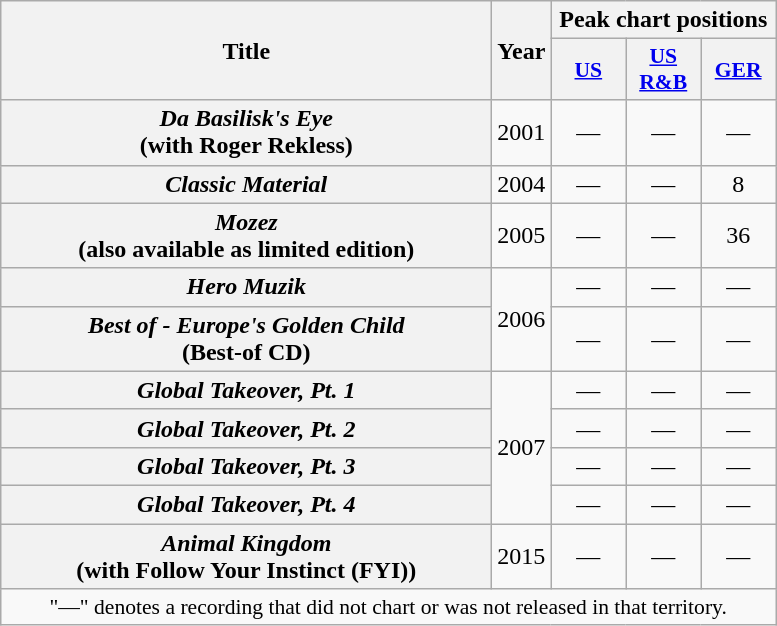<table class="wikitable plainrowheaders" style="text-align:center;">
<tr>
<th scope="col" rowspan="2" style="width:20em;">Title</th>
<th scope="col" rowspan="2">Year</th>
<th scope="col" colspan="3">Peak chart positions</th>
</tr>
<tr>
<th style="width:3em;font-size:90%;"><a href='#'>US</a><br></th>
<th style="width:3em;font-size:90%;"><a href='#'>US<br>R&B</a><br></th>
<th style="width:3em;font-size:90%;"><a href='#'>GER</a><br></th>
</tr>
<tr>
<th scope="row"><em>Da Basilisk's Eye</em><br><span>(with Roger Rekless)</span></th>
<td>2001</td>
<td>—</td>
<td>—</td>
<td>—</td>
</tr>
<tr>
<th scope="row"><em>Classic Material</em></th>
<td>2004</td>
<td>—</td>
<td>—</td>
<td>8</td>
</tr>
<tr>
<th scope="row"><em>Mozez</em><br><span>(also available as limited edition)</span></th>
<td>2005</td>
<td>—</td>
<td>—</td>
<td>36</td>
</tr>
<tr>
<th scope="row"><em>Hero Muzik</em></th>
<td rowspan="2">2006</td>
<td>—</td>
<td>—</td>
<td>—</td>
</tr>
<tr>
<th scope="row"><em>Best of - Europe's Golden Child</em><br><span>(Best-of CD)</span></th>
<td>—</td>
<td>—</td>
<td>—</td>
</tr>
<tr>
<th scope="row"><em>Global Takeover, Pt. 1</em></th>
<td rowspan="4">2007</td>
<td>—</td>
<td>—</td>
<td>—</td>
</tr>
<tr>
<th scope="row"><em>Global Takeover, Pt. 2</em></th>
<td>—</td>
<td>—</td>
<td>—</td>
</tr>
<tr>
<th scope="row"><em>Global Takeover, Pt. 3</em></th>
<td>—</td>
<td>—</td>
<td>—</td>
</tr>
<tr>
<th scope="row"><em>Global Takeover, Pt. 4</em></th>
<td>—</td>
<td>—</td>
<td>—</td>
</tr>
<tr>
<th scope="row"><em>Animal Kingdom</em><br><span>(with Follow Your Instinct (FYI))</span></th>
<td>2015</td>
<td>—</td>
<td>—</td>
<td>—</td>
</tr>
<tr>
<td colspan="14" style="font-size:90%">"—" denotes a recording that did not chart or was not released in that territory.</td>
</tr>
</table>
